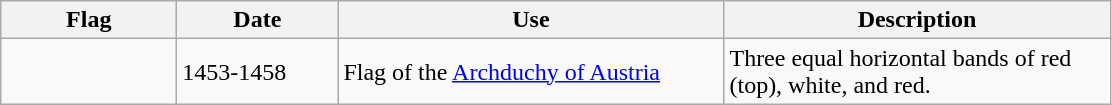<table class="wikitable">
<tr>
<th style="width:110px;">Flag</th>
<th style="width:100px;">Date</th>
<th style="width:250px;">Use</th>
<th style="width:250px;">Description</th>
</tr>
<tr>
<td></td>
<td>1453-1458</td>
<td>Flag of the <a href='#'>Archduchy of Austria</a></td>
<td>Three equal horizontal bands of red (top), white, and red.</td>
</tr>
</table>
